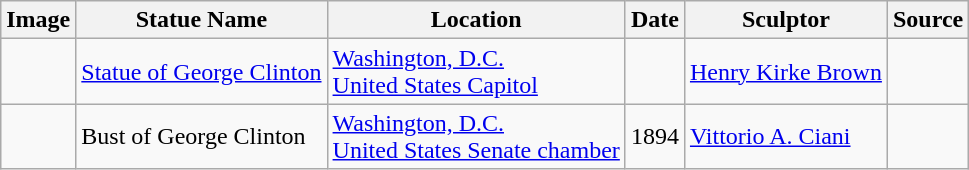<table class="wikitable sortable">
<tr>
<th scope="col" class="unsortable">Image</th>
<th scope="col">Statue Name</th>
<th>Location</th>
<th scope="col">Date</th>
<th scope="col">Sculptor</th>
<th>Source</th>
</tr>
<tr>
<td></td>
<td><a href='#'>Statue of George Clinton</a></td>
<td><a href='#'>Washington, D.C.</a><br><a href='#'>United States Capitol</a></td>
<td></td>
<td><a href='#'>Henry Kirke Brown</a></td>
<td></td>
</tr>
<tr>
<td></td>
<td>Bust of George Clinton</td>
<td><a href='#'>Washington, D.C.</a><br><a href='#'>United States Senate chamber</a></td>
<td>1894</td>
<td><a href='#'>Vittorio A. Ciani</a></td>
<td></td>
</tr>
</table>
